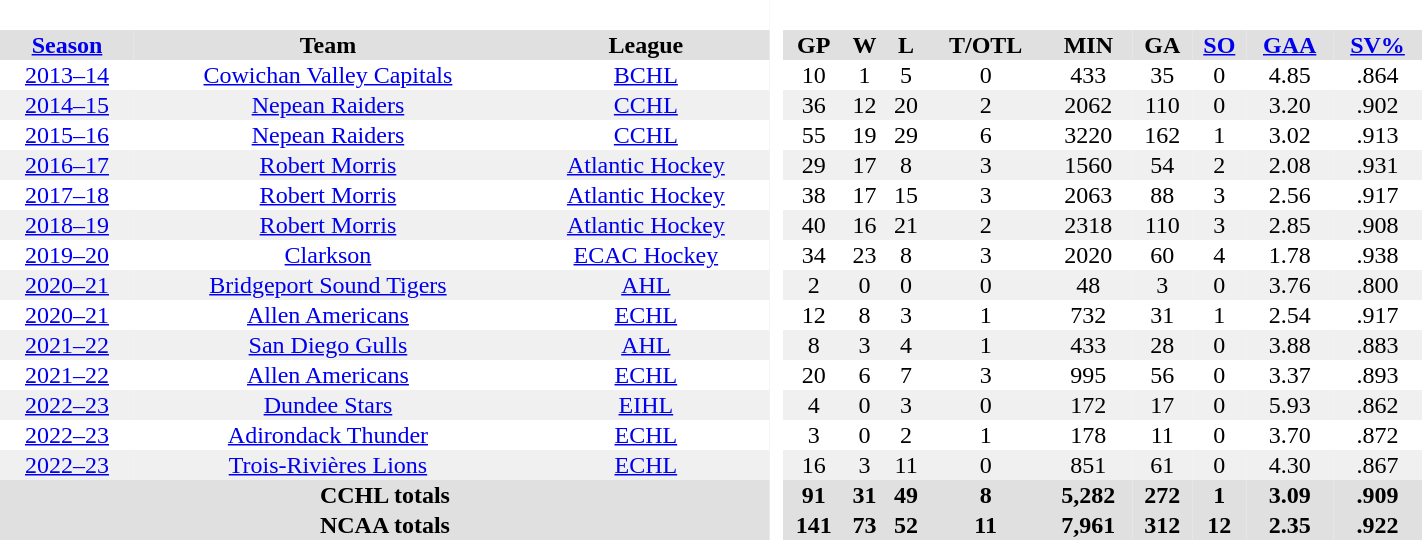<table style="text-align:center; width:75%; border: 0; padding: 0; border-spacing: 0;">
<tr bgcolor="#e0e0e0">
<th colspan="3" bgcolor="#ffffff"> </th>
<th rowspan="99" bgcolor="#ffffff"> </th>
</tr>
<tr bgcolor="#e0e0e0">
<th><a href='#'>Season</a></th>
<th>Team</th>
<th>League</th>
<th>GP</th>
<th>W</th>
<th>L</th>
<th>T/OTL</th>
<th>MIN</th>
<th>GA</th>
<th><a href='#'>SO</a></th>
<th><a href='#'>GAA</a></th>
<th><a href='#'>SV%</a></th>
</tr>
<tr>
<td><a href='#'>2013–14</a></td>
<td><a href='#'>Cowichan Valley Capitals</a></td>
<td><a href='#'>BCHL</a></td>
<td>10</td>
<td>1</td>
<td>5</td>
<td>0</td>
<td>433</td>
<td>35</td>
<td>0</td>
<td>4.85</td>
<td>.864</td>
</tr>
<tr bgcolor="f0f0f0">
<td><a href='#'>2014–15</a></td>
<td><a href='#'>Nepean Raiders</a></td>
<td><a href='#'>CCHL</a></td>
<td>36</td>
<td>12</td>
<td>20</td>
<td>2</td>
<td>2062</td>
<td>110</td>
<td>0</td>
<td>3.20</td>
<td>.902</td>
</tr>
<tr>
<td><a href='#'>2015–16</a></td>
<td><a href='#'>Nepean Raiders</a></td>
<td><a href='#'>CCHL</a></td>
<td>55</td>
<td>19</td>
<td>29</td>
<td>6</td>
<td>3220</td>
<td>162</td>
<td>1</td>
<td>3.02</td>
<td>.913</td>
</tr>
<tr bgcolor="f0f0f0">
<td><a href='#'>2016–17</a></td>
<td><a href='#'>Robert Morris</a></td>
<td><a href='#'>Atlantic Hockey</a></td>
<td>29</td>
<td>17</td>
<td>8</td>
<td>3</td>
<td>1560</td>
<td>54</td>
<td>2</td>
<td>2.08</td>
<td>.931</td>
</tr>
<tr>
<td><a href='#'>2017–18</a></td>
<td><a href='#'>Robert Morris</a></td>
<td><a href='#'>Atlantic Hockey</a></td>
<td>38</td>
<td>17</td>
<td>15</td>
<td>3</td>
<td>2063</td>
<td>88</td>
<td>3</td>
<td>2.56</td>
<td>.917</td>
</tr>
<tr bgcolor="f0f0f0">
<td><a href='#'>2018–19</a></td>
<td><a href='#'>Robert Morris</a></td>
<td><a href='#'>Atlantic Hockey</a></td>
<td>40</td>
<td>16</td>
<td>21</td>
<td>2</td>
<td>2318</td>
<td>110</td>
<td>3</td>
<td>2.85</td>
<td>.908</td>
</tr>
<tr>
<td><a href='#'>2019–20</a></td>
<td><a href='#'>Clarkson</a></td>
<td><a href='#'>ECAC Hockey</a></td>
<td>34</td>
<td>23</td>
<td>8</td>
<td>3</td>
<td>2020</td>
<td>60</td>
<td>4</td>
<td>1.78</td>
<td>.938</td>
</tr>
<tr bgcolor="f0f0f0">
<td><a href='#'>2020–21</a></td>
<td><a href='#'>Bridgeport Sound Tigers</a></td>
<td><a href='#'>AHL</a></td>
<td>2</td>
<td>0</td>
<td>0</td>
<td>0</td>
<td>48</td>
<td>3</td>
<td>0</td>
<td>3.76</td>
<td>.800</td>
</tr>
<tr>
<td><a href='#'>2020–21</a></td>
<td><a href='#'>Allen Americans</a></td>
<td><a href='#'>ECHL</a></td>
<td>12</td>
<td>8</td>
<td>3</td>
<td>1</td>
<td>732</td>
<td>31</td>
<td>1</td>
<td>2.54</td>
<td>.917</td>
</tr>
<tr bgcolor="f0f0f0">
<td><a href='#'>2021–22</a></td>
<td><a href='#'>San Diego Gulls</a></td>
<td><a href='#'>AHL</a></td>
<td>8</td>
<td>3</td>
<td>4</td>
<td>1</td>
<td>433</td>
<td>28</td>
<td>0</td>
<td>3.88</td>
<td>.883</td>
</tr>
<tr>
<td><a href='#'>2021–22</a></td>
<td><a href='#'>Allen Americans</a></td>
<td><a href='#'>ECHL</a></td>
<td>20</td>
<td>6</td>
<td>7</td>
<td>3</td>
<td>995</td>
<td>56</td>
<td>0</td>
<td>3.37</td>
<td>.893</td>
</tr>
<tr bgcolor="f0f0f0">
<td><a href='#'>2022–23</a></td>
<td><a href='#'>Dundee Stars</a></td>
<td><a href='#'>EIHL</a></td>
<td>4</td>
<td>0</td>
<td>3</td>
<td>0</td>
<td>172</td>
<td>17</td>
<td>0</td>
<td>5.93</td>
<td>.862</td>
</tr>
<tr>
<td><a href='#'>2022–23</a></td>
<td><a href='#'>Adirondack Thunder</a></td>
<td><a href='#'>ECHL</a></td>
<td>3</td>
<td>0</td>
<td>2</td>
<td>1</td>
<td>178</td>
<td>11</td>
<td>0</td>
<td>3.70</td>
<td>.872</td>
</tr>
<tr bgcolor="f0f0f0">
<td><a href='#'>2022–23</a></td>
<td><a href='#'>Trois-Rivières Lions</a></td>
<td><a href='#'>ECHL</a></td>
<td>16</td>
<td>3</td>
<td>11</td>
<td>0</td>
<td>851</td>
<td>61</td>
<td>0</td>
<td>4.30</td>
<td>.867</td>
</tr>
<tr bgcolor="e0e0e0">
<th colspan="3">CCHL totals</th>
<th>91</th>
<th>31</th>
<th>49</th>
<th>8</th>
<th>5,282</th>
<th>272</th>
<th>1</th>
<th>3.09</th>
<th>.909</th>
</tr>
<tr bgcolor="e0e0e0">
<th colspan="3">NCAA totals</th>
<th>141</th>
<th>73</th>
<th>52</th>
<th>11</th>
<th>7,961</th>
<th>312</th>
<th>12</th>
<th>2.35</th>
<th>.922</th>
</tr>
</table>
